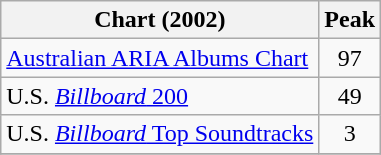<table class="wikitable">
<tr>
<th>Chart (2002)</th>
<th>Peak</th>
</tr>
<tr>
<td><a href='#'>Australian ARIA Albums Chart</a></td>
<td style="text-align:center;">97</td>
</tr>
<tr>
<td>U.S. <a href='#'><em>Billboard</em> 200</a></td>
<td style="text-align:center;">49</td>
</tr>
<tr>
<td>U.S. <a href='#'><em>Billboard</em> Top Soundtracks</a></td>
<td style="text-align:center;">3</td>
</tr>
<tr>
</tr>
</table>
